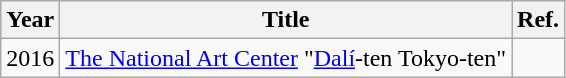<table class="wikitable">
<tr>
<th>Year</th>
<th>Title</th>
<th>Ref.</th>
</tr>
<tr>
<td>2016</td>
<td><a href='#'>The National Art Center</a> "<a href='#'>Dalí</a>-ten Tokyo-ten"</td>
<td></td>
</tr>
</table>
